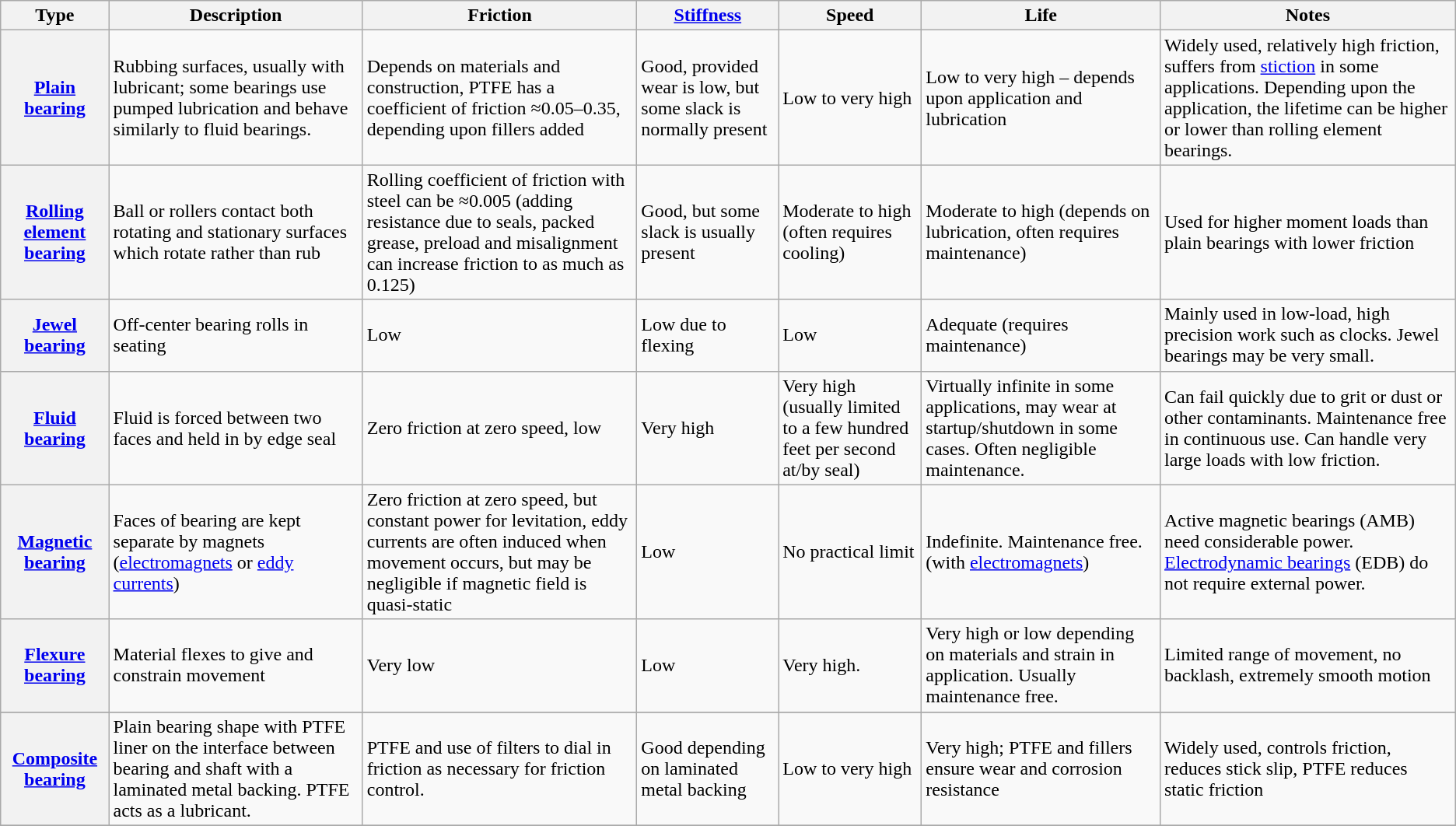<table class="wikitable sortable sticky-header">
<tr>
<th>Type</th>
<th class="unsortable">Description</th>
<th>Friction</th>
<th><a href='#'>Stiffness</a></th>
<th>Speed</th>
<th>Life</th>
<th class="unsortable">Notes</th>
</tr>
<tr>
<th><a href='#'>Plain bearing</a></th>
<td>Rubbing surfaces, usually with lubricant; some bearings use pumped lubrication and behave similarly to fluid bearings.</td>
<td>Depends on materials and construction, PTFE has a coefficient of friction ≈0.05–0.35, depending upon fillers added</td>
<td>Good, provided wear is low, but some slack is normally present</td>
<td>Low to very high</td>
<td>Low to very high – depends upon application and lubrication</td>
<td>Widely used, relatively high friction, suffers from <a href='#'>stiction</a> in some applications. Depending upon the application, the lifetime can be higher or lower than rolling element bearings.</td>
</tr>
<tr>
<th><a href='#'>Rolling element bearing</a></th>
<td>Ball or rollers contact both rotating and stationary surfaces which rotate rather than rub</td>
<td>Rolling coefficient of friction with steel can be ≈0.005 (adding resistance due to seals, packed grease, preload and misalignment can increase friction to as much as 0.125)</td>
<td>Good, but some slack is usually present</td>
<td>Moderate to high (often requires cooling)</td>
<td>Moderate to high (depends on lubrication, often requires maintenance)</td>
<td>Used for higher moment loads than plain bearings with lower friction</td>
</tr>
<tr>
<th><a href='#'>Jewel bearing</a></th>
<td>Off-center bearing rolls in seating</td>
<td>Low</td>
<td>Low due to flexing</td>
<td>Low</td>
<td>Adequate (requires maintenance)</td>
<td>Mainly used in low-load, high precision work such as clocks. Jewel bearings may be very small.</td>
</tr>
<tr>
<th><a href='#'>Fluid bearing</a></th>
<td>Fluid is forced between two faces and held in by edge seal</td>
<td>Zero friction at zero speed, low</td>
<td>Very high</td>
<td>Very high (usually limited to a few hundred feet per second at/by seal)</td>
<td>Virtually infinite in some applications, may wear at startup/shutdown in some cases. Often negligible maintenance.</td>
<td>Can fail quickly due to grit or dust or other contaminants. Maintenance free in continuous use. Can handle very large loads with low friction.</td>
</tr>
<tr>
<th><a href='#'>Magnetic bearing</a></th>
<td>Faces of bearing are kept separate by magnets (<a href='#'>electromagnets</a> or <a href='#'>eddy currents</a>)</td>
<td>Zero friction at zero speed, but constant power for levitation, eddy currents are often induced when movement occurs, but may be negligible if magnetic field is quasi-static</td>
<td>Low</td>
<td>No practical limit</td>
<td>Indefinite. Maintenance free. (with <a href='#'>electromagnets</a>)</td>
<td>Active magnetic bearings (AMB) need considerable power. <a href='#'>Electrodynamic bearings</a> (EDB) do not require external power.</td>
</tr>
<tr>
<th><a href='#'>Flexure bearing</a></th>
<td>Material flexes to give and constrain movement</td>
<td>Very low</td>
<td>Low</td>
<td>Very high.</td>
<td>Very high or low depending on materials and strain in application. Usually maintenance free.</td>
<td>Limited range of movement, no backlash, extremely smooth motion</td>
</tr>
<tr>
</tr>
<tr>
<th><a href='#'>Composite bearing</a></th>
<td>Plain bearing shape with PTFE liner on the interface between bearing and shaft with a laminated metal backing. PTFE acts as a lubricant.</td>
<td>PTFE and use of filters to dial in friction as necessary for friction control.</td>
<td>Good depending on laminated metal backing</td>
<td>Low to very high</td>
<td>Very high; PTFE and fillers ensure wear and corrosion resistance</td>
<td>Widely used, controls friction, reduces stick slip, PTFE reduces static friction</td>
</tr>
<tr>
</tr>
</table>
